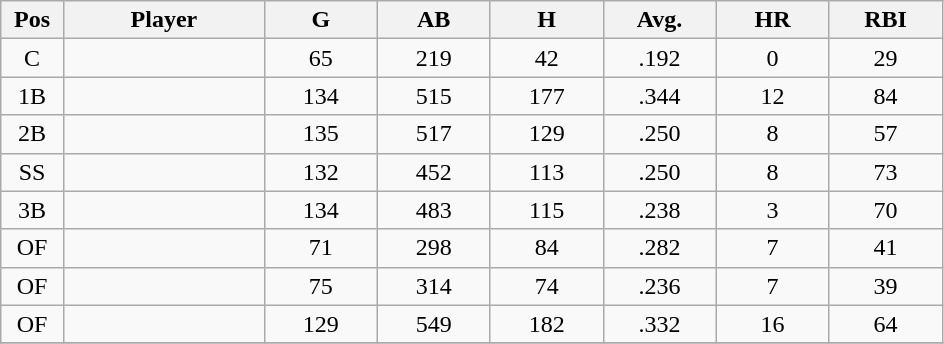<table class="wikitable sortable">
<tr>
<th bgcolor="#DDDDFF" width="5%">Pos</th>
<th bgcolor="#DDDDFF" width="16%">Player</th>
<th bgcolor="#DDDDFF" width="9%">G</th>
<th bgcolor="#DDDDFF" width="9%">AB</th>
<th bgcolor="#DDDDFF" width="9%">H</th>
<th bgcolor="#DDDDFF" width="9%">Avg.</th>
<th bgcolor="#DDDDFF" width="9%">HR</th>
<th bgcolor="#DDDDFF" width="9%">RBI</th>
</tr>
<tr align="center">
<td>C</td>
<td></td>
<td>65</td>
<td>219</td>
<td>42</td>
<td>.192</td>
<td>0</td>
<td>29</td>
</tr>
<tr align="center">
<td>1B</td>
<td></td>
<td>134</td>
<td>515</td>
<td>177</td>
<td>.344</td>
<td>12</td>
<td>84</td>
</tr>
<tr align="center">
<td>2B</td>
<td></td>
<td>135</td>
<td>517</td>
<td>129</td>
<td>.250</td>
<td>8</td>
<td>57</td>
</tr>
<tr align="center">
<td>SS</td>
<td></td>
<td>132</td>
<td>452</td>
<td>113</td>
<td>.250</td>
<td>8</td>
<td>73</td>
</tr>
<tr align="center">
<td>3B</td>
<td></td>
<td>134</td>
<td>483</td>
<td>115</td>
<td>.238</td>
<td>3</td>
<td>70</td>
</tr>
<tr align="center">
<td>OF</td>
<td></td>
<td>71</td>
<td>298</td>
<td>84</td>
<td>.282</td>
<td>7</td>
<td>41</td>
</tr>
<tr align="center">
<td>OF</td>
<td></td>
<td>75</td>
<td>314</td>
<td>74</td>
<td>.236</td>
<td>7</td>
<td>39</td>
</tr>
<tr align="center">
<td>OF</td>
<td></td>
<td>129</td>
<td>549</td>
<td>182</td>
<td>.332</td>
<td>16</td>
<td>64</td>
</tr>
<tr align="center">
</tr>
</table>
